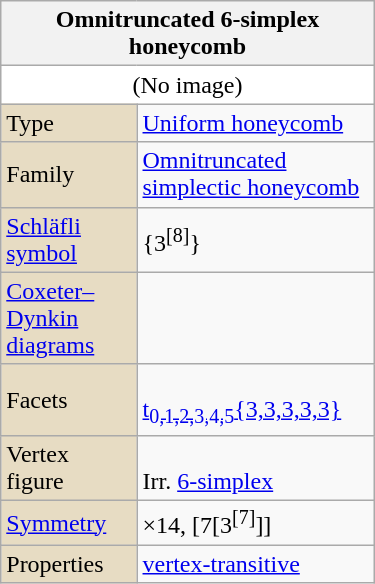<table class="wikitable" align="right" style="margin-left:10px" width="250">
<tr>
<th bgcolor=#e7dcc3 colspan=2>Omnitruncated 6-simplex honeycomb</th>
</tr>
<tr>
<td bgcolor=#ffffff align=center colspan=2>(No image)</td>
</tr>
<tr>
<td bgcolor=#e7dcc3>Type</td>
<td><a href='#'>Uniform honeycomb</a></td>
</tr>
<tr>
<td bgcolor=#e7dcc3>Family</td>
<td><a href='#'>Omnitruncated simplectic honeycomb</a></td>
</tr>
<tr>
<td bgcolor=#e7dcc3><a href='#'>Schläfli symbol</a></td>
<td>{3<sup>[8]</sup>}</td>
</tr>
<tr>
<td bgcolor=#e7dcc3><a href='#'>Coxeter–Dynkin diagrams</a></td>
<td></td>
</tr>
<tr>
<td bgcolor=#e7dcc3>Facets</td>
<td><br><a href='#'>t<sub>0,1,2,3,4,5</sub>{3,3,3,3,3}</a></td>
</tr>
<tr>
<td bgcolor=#e7dcc3>Vertex figure</td>
<td><br>Irr. <a href='#'>6-simplex</a></td>
</tr>
<tr>
<td bgcolor=#e7dcc3><a href='#'>Symmetry</a></td>
<td>×14, [7[3<sup>[7]</sup>]]</td>
</tr>
<tr>
<td bgcolor=#e7dcc3>Properties</td>
<td><a href='#'>vertex-transitive</a></td>
</tr>
</table>
